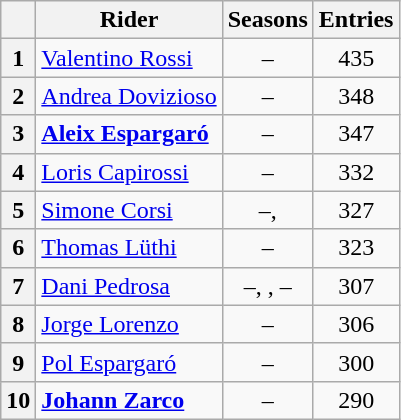<table class="wikitable" style="text-align:center">
<tr>
<th></th>
<th>Rider</th>
<th>Seasons</th>
<th>Entries</th>
</tr>
<tr>
<th>1</th>
<td align=left> <a href='#'>Valentino Rossi</a></td>
<td>–</td>
<td>435</td>
</tr>
<tr>
<th>2</th>
<td align=left> <a href='#'>Andrea Dovizioso</a></td>
<td>–</td>
<td>348</td>
</tr>
<tr>
<th>3</th>
<td align=left> <strong><a href='#'>Aleix Espargaró</a></strong></td>
<td>–</td>
<td>347</td>
</tr>
<tr>
<th>4</th>
<td align=left> <a href='#'>Loris Capirossi</a></td>
<td>–</td>
<td>332</td>
</tr>
<tr>
<th>5</th>
<td align=left> <a href='#'>Simone Corsi</a></td>
<td>–, </td>
<td>327</td>
</tr>
<tr>
<th>6</th>
<td align=left> <a href='#'>Thomas Lüthi</a></td>
<td>–</td>
<td>323</td>
</tr>
<tr>
<th>7</th>
<td align=left> <a href='#'>Dani Pedrosa</a></td>
<td>–, , –</td>
<td>307</td>
</tr>
<tr>
<th>8</th>
<td align=left> <a href='#'>Jorge Lorenzo</a></td>
<td>–</td>
<td>306</td>
</tr>
<tr>
<th>9</th>
<td align=left> <a href='#'>Pol Espargaró</a></td>
<td>–</td>
<td>300</td>
</tr>
<tr>
<th>10</th>
<td align=left> <strong><a href='#'>Johann Zarco</a></strong></td>
<td>–</td>
<td>290</td>
</tr>
</table>
